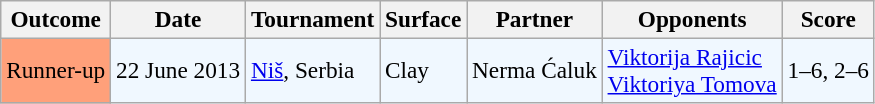<table class="sortable wikitable" style=font-size:97%>
<tr>
<th>Outcome</th>
<th>Date</th>
<th>Tournament</th>
<th>Surface</th>
<th>Partner</th>
<th>Opponents</th>
<th>Score</th>
</tr>
<tr style="background:#f0f8ff;">
<td style="background:#ffa07a;">Runner-up</td>
<td>22 June 2013</td>
<td><a href='#'>Niš</a>, Serbia</td>
<td>Clay</td>
<td> Nerma Ćaluk</td>
<td> <a href='#'>Viktorija Rajicic</a> <br>  <a href='#'>Viktoriya Tomova</a></td>
<td>1–6, 2–6</td>
</tr>
</table>
